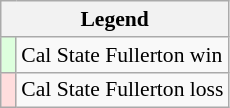<table class="wikitable" style="font-size:90%">
<tr>
<th colspan="2">Legend</th>
</tr>
<tr>
<td bgcolor=ddffdd> </td>
<td>Cal State Fullerton win</td>
</tr>
<tr>
<td bgcolor=ffdddd> </td>
<td>Cal State Fullerton loss</td>
</tr>
</table>
